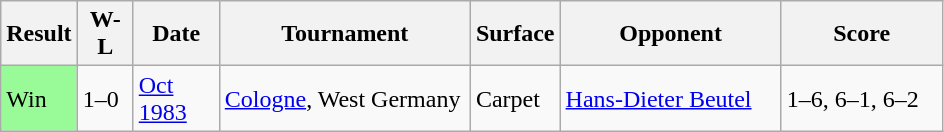<table class="sortable wikitable">
<tr>
<th style="width:40px">Result</th>
<th style="width:30px" class="unsortable">W-L</th>
<th style="width:50px">Date</th>
<th style="width:160px">Tournament</th>
<th style="width:50px">Surface</th>
<th style="width:140px">Opponent</th>
<th style="width:100px" class="unsortable">Score</th>
</tr>
<tr>
<td style="background:#98fb98;">Win</td>
<td>1–0</td>
<td><a href='#'>Oct 1983</a></td>
<td><a href='#'>Cologne</a>, West Germany</td>
<td>Carpet</td>
<td> <a href='#'>Hans-Dieter Beutel</a></td>
<td>1–6, 6–1, 6–2</td>
</tr>
</table>
